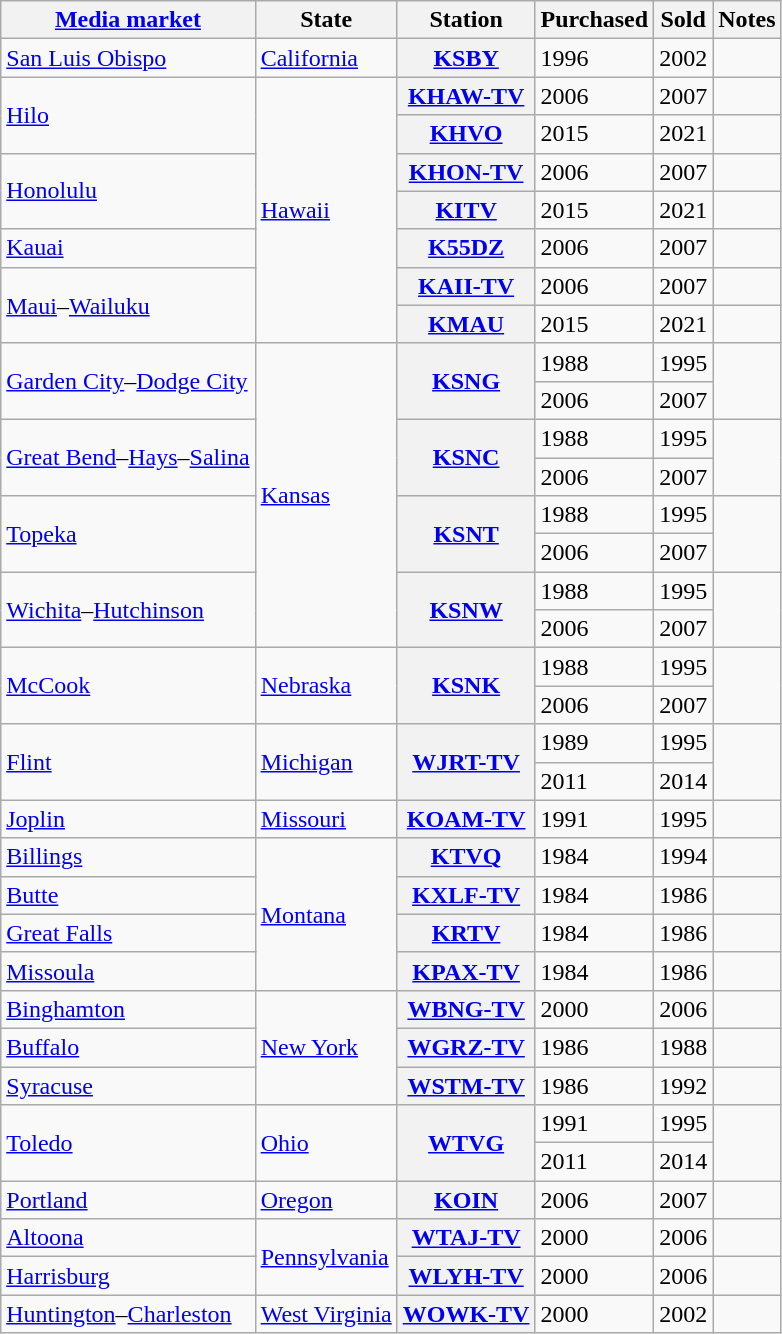<table class="wikitable sortable">
<tr>
<th scope="col"><a href='#'>Media market</a></th>
<th scope="col">State</th>
<th scope="col">Station</th>
<th scope="col">Purchased</th>
<th scope="col">Sold</th>
<th scope="col" class="unsortable">Notes</th>
</tr>
<tr>
<td><a href='#'>San Luis Obispo</a></td>
<td><a href='#'>California</a></td>
<th scope="row"><a href='#'>KSBY</a></th>
<td>1996</td>
<td>2002</td>
<td></td>
</tr>
<tr>
<td rowspan="2"><a href='#'>Hilo</a></td>
<td rowspan="7"><a href='#'>Hawaii</a></td>
<th scope="row"><a href='#'>KHAW-TV</a></th>
<td>2006</td>
<td>2007</td>
<td></td>
</tr>
<tr>
<th scope="row"><a href='#'>KHVO</a></th>
<td>2015</td>
<td>2021</td>
<td></td>
</tr>
<tr>
<td rowspan="2"><a href='#'>Honolulu</a></td>
<th scope="row"><a href='#'>KHON-TV</a></th>
<td>2006</td>
<td>2007</td>
<td></td>
</tr>
<tr>
<th scope="row"><a href='#'>KITV</a></th>
<td>2015</td>
<td>2021</td>
<td></td>
</tr>
<tr>
<td><a href='#'>Kauai</a></td>
<th scope="row"><a href='#'>K55DZ</a></th>
<td>2006</td>
<td>2007</td>
<td></td>
</tr>
<tr>
<td rowspan="2"><a href='#'>Maui</a>–<a href='#'>Wailuku</a></td>
<th scope="row"><a href='#'>KAII-TV</a></th>
<td>2006</td>
<td>2007</td>
<td></td>
</tr>
<tr>
<th scope="row"><a href='#'>KMAU</a></th>
<td>2015</td>
<td>2021</td>
<td></td>
</tr>
<tr>
<td rowspan="2"><a href='#'>Garden City</a>–<a href='#'>Dodge City</a></td>
<td rowspan="8"><a href='#'>Kansas</a></td>
<th scope="row" rowspan="2"><a href='#'>KSNG</a></th>
<td>1988</td>
<td>1995</td>
<td rowspan="2"></td>
</tr>
<tr>
<td>2006</td>
<td>2007</td>
</tr>
<tr>
<td rowspan="2"><a href='#'>Great Bend</a>–<a href='#'>Hays</a>–<a href='#'>Salina</a></td>
<th scope="row" rowspan="2"><a href='#'>KSNC</a></th>
<td>1988</td>
<td>1995</td>
<td rowspan="2"></td>
</tr>
<tr>
<td>2006</td>
<td>2007</td>
</tr>
<tr>
<td rowspan="2"><a href='#'>Topeka</a></td>
<th scope="row" rowspan="2"><a href='#'>KSNT</a></th>
<td>1988</td>
<td>1995</td>
<td rowspan="2"></td>
</tr>
<tr>
<td>2006</td>
<td>2007</td>
</tr>
<tr>
<td rowspan="2"><a href='#'>Wichita</a>–<a href='#'>Hutchinson</a></td>
<th scope="row" rowspan="2"><a href='#'>KSNW</a></th>
<td>1988</td>
<td>1995</td>
<td rowspan="2"></td>
</tr>
<tr>
<td>2006</td>
<td>2007</td>
</tr>
<tr>
<td rowspan="2"><a href='#'>McCook</a></td>
<td rowspan="2"><a href='#'>Nebraska</a></td>
<th scope="row" rowspan="2"><a href='#'>KSNK</a></th>
<td>1988</td>
<td>1995</td>
<td rowspan="2"></td>
</tr>
<tr>
<td>2006</td>
<td>2007</td>
</tr>
<tr>
<td rowspan="2"><a href='#'>Flint</a></td>
<td rowspan="2"><a href='#'>Michigan</a></td>
<th scope="row" rowspan="2"><a href='#'>WJRT-TV</a></th>
<td>1989</td>
<td>1995</td>
<td rowspan="2"></td>
</tr>
<tr>
<td>2011</td>
<td>2014</td>
</tr>
<tr>
<td><a href='#'>Joplin</a></td>
<td><a href='#'>Missouri</a></td>
<th scope="row"><a href='#'>KOAM-TV</a></th>
<td>1991</td>
<td>1995</td>
<td></td>
</tr>
<tr>
<td><a href='#'>Billings</a></td>
<td rowspan="4"><a href='#'>Montana</a></td>
<th scope="row"><a href='#'>KTVQ</a></th>
<td>1984</td>
<td>1994</td>
<td></td>
</tr>
<tr>
<td><a href='#'>Butte</a></td>
<th scope="row"><a href='#'>KXLF-TV</a></th>
<td>1984</td>
<td>1986</td>
<td></td>
</tr>
<tr>
<td><a href='#'>Great Falls</a></td>
<th scope="row"><a href='#'>KRTV</a></th>
<td>1984</td>
<td>1986</td>
<td></td>
</tr>
<tr>
<td><a href='#'>Missoula</a></td>
<th scope="row"><a href='#'>KPAX-TV</a></th>
<td>1984</td>
<td>1986</td>
<td></td>
</tr>
<tr>
<td><a href='#'>Binghamton</a></td>
<td rowspan="3"><a href='#'>New York</a></td>
<th scope="row"><a href='#'>WBNG-TV</a></th>
<td>2000</td>
<td>2006</td>
<td></td>
</tr>
<tr>
<td><a href='#'>Buffalo</a></td>
<th scope="row"><a href='#'>WGRZ-TV</a></th>
<td>1986</td>
<td>1988</td>
<td></td>
</tr>
<tr>
<td><a href='#'>Syracuse</a></td>
<th scope="row"><a href='#'>WSTM-TV</a></th>
<td>1986</td>
<td>1992</td>
<td></td>
</tr>
<tr>
<td rowspan="2"><a href='#'>Toledo</a></td>
<td rowspan="2"><a href='#'>Ohio</a></td>
<th scope="row" rowspan="2"><a href='#'>WTVG</a></th>
<td>1991</td>
<td>1995</td>
<td rowspan="2"></td>
</tr>
<tr>
<td>2011</td>
<td>2014</td>
</tr>
<tr>
<td><a href='#'>Portland</a></td>
<td><a href='#'>Oregon</a></td>
<th scope="row"><a href='#'>KOIN</a></th>
<td>2006</td>
<td>2007</td>
<td></td>
</tr>
<tr>
<td><a href='#'>Altoona</a></td>
<td rowspan="2"><a href='#'>Pennsylvania</a></td>
<th scope="row"><a href='#'>WTAJ-TV</a></th>
<td>2000</td>
<td>2006</td>
<td></td>
</tr>
<tr>
<td><a href='#'>Harrisburg</a></td>
<th scope="row"><a href='#'>WLYH-TV</a></th>
<td>2000</td>
<td>2006</td>
<td></td>
</tr>
<tr>
<td><a href='#'>Huntington</a>–<a href='#'>Charleston</a></td>
<td><a href='#'>West Virginia</a></td>
<th scope="row"><a href='#'>WOWK-TV</a></th>
<td>2000</td>
<td>2002</td>
<td></td>
</tr>
</table>
